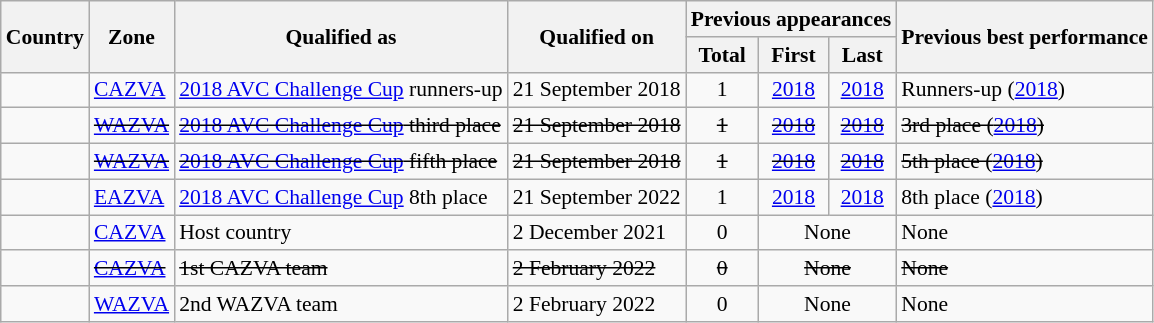<table class="wikitable sortable" style="font-size:90%">
<tr>
<th rowspan=2>Country</th>
<th rowspan=2>Zone</th>
<th rowspan=2>Qualified as</th>
<th rowspan=2>Qualified on</th>
<th colspan=3>Previous appearances</th>
<th rowspan=2>Previous best performance</th>
</tr>
<tr>
<th>Total</th>
<th>First</th>
<th>Last</th>
</tr>
<tr>
<td></td>
<td><a href='#'>CAZVA</a></td>
<td><a href='#'>2018 AVC Challenge Cup</a> runners-up</td>
<td>21 September 2018</td>
<td style="text-align:center">1</td>
<td style="text-align:center"><a href='#'>2018</a></td>
<td style="text-align:center"><a href='#'>2018</a></td>
<td>Runners-up (<a href='#'>2018</a>)</td>
</tr>
<tr>
<td><s></s></td>
<td><s><a href='#'>WAZVA</a></s></td>
<td><s><a href='#'>2018 AVC Challenge Cup</a> third place</s></td>
<td><s>21 September 2018</s></td>
<td style="text-align:center"><s>1</s></td>
<td style="text-align:center"><s><a href='#'>2018</a></s></td>
<td style="text-align:center"><s><a href='#'>2018</a></s></td>
<td><s>3rd place (<a href='#'>2018</a>)</s></td>
</tr>
<tr>
<td><s></s></td>
<td><s><a href='#'>WAZVA</a></s></td>
<td><s><a href='#'>2018 AVC Challenge Cup</a> fifth place</s></td>
<td><s>21 September 2018</s></td>
<td style="text-align:center"><s>1</s></td>
<td style="text-align:center"><s><a href='#'>2018</a></s></td>
<td style="text-align:center"><s><a href='#'>2018</a></s></td>
<td><s>5th place (<a href='#'>2018</a>)</s></td>
</tr>
<tr>
<td></td>
<td><a href='#'>EAZVA</a></td>
<td><a href='#'>2018 AVC Challenge Cup</a> 8th place</td>
<td>21 September 2022</td>
<td style="text-align:center">1</td>
<td style="text-align:center"><a href='#'>2018</a></td>
<td style="text-align:center"><a href='#'>2018</a></td>
<td>8th place (<a href='#'>2018</a>)</td>
</tr>
<tr>
<td></td>
<td><a href='#'>CAZVA</a></td>
<td>Host country</td>
<td>2 December 2021</td>
<td style="text-align:center">0</td>
<td colspan=2 style="text-align:center">None</td>
<td>None</td>
</tr>
<tr>
<td><s></s></td>
<td><s><a href='#'>CAZVA</a></s></td>
<td><s>1st CAZVA team</s></td>
<td><s>2 February 2022</s></td>
<td style="text-align:center"><s>0</s></td>
<td colspan=2 style="text-align:center"><s>None</s></td>
<td><s>None</s></td>
</tr>
<tr>
<td></td>
<td><a href='#'>WAZVA</a></td>
<td>2nd WAZVA team</td>
<td>2 February 2022</td>
<td style="text-align:center">0</td>
<td colspan=2 style="text-align:center">None</td>
<td>None</td>
</tr>
</table>
